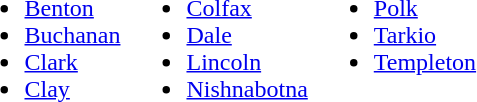<table>
<tr ---- valign="top">
<td><br><ul><li><a href='#'>Benton</a></li><li><a href='#'>Buchanan</a></li><li><a href='#'>Clark</a></li><li><a href='#'>Clay</a></li></ul></td>
<td><br><ul><li><a href='#'>Colfax</a></li><li><a href='#'>Dale</a></li><li><a href='#'>Lincoln</a></li><li><a href='#'>Nishnabotna</a></li></ul></td>
<td><br><ul><li><a href='#'>Polk</a></li><li><a href='#'>Tarkio</a></li><li><a href='#'>Templeton</a></li></ul></td>
</tr>
</table>
